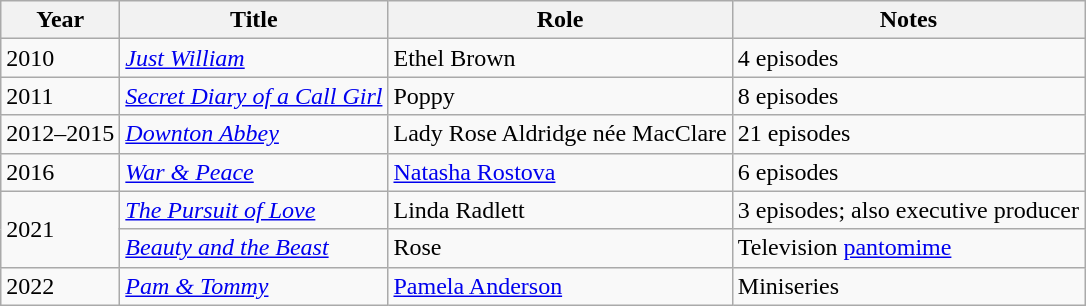<table class="wikitable sortable">
<tr>
<th>Year</th>
<th>Title</th>
<th>Role</th>
<th class="unsortable">Notes</th>
</tr>
<tr>
<td>2010</td>
<td><em><a href='#'>Just William</a></em></td>
<td>Ethel Brown</td>
<td>4 episodes</td>
</tr>
<tr>
<td>2011</td>
<td><em><a href='#'>Secret Diary of a Call Girl</a></em></td>
<td>Poppy</td>
<td>8 episodes</td>
</tr>
<tr>
<td>2012–2015</td>
<td><em><a href='#'>Downton Abbey</a></em></td>
<td>Lady Rose Aldridge née MacClare</td>
<td>21 episodes</td>
</tr>
<tr>
<td>2016</td>
<td><em><a href='#'>War & Peace</a></em></td>
<td><a href='#'>Natasha Rostova</a></td>
<td>6 episodes</td>
</tr>
<tr>
<td rowspan=2>2021</td>
<td><em><a href='#'>The Pursuit of Love</a></em></td>
<td>Linda Radlett</td>
<td>3 episodes; also executive producer</td>
</tr>
<tr>
<td><em><a href='#'>Beauty and the Beast</a></em></td>
<td>Rose</td>
<td>Television <a href='#'>pantomime</a></td>
</tr>
<tr>
<td>2022</td>
<td><em><a href='#'>Pam & Tommy</a></em></td>
<td><a href='#'>Pamela Anderson</a></td>
<td>Miniseries</td>
</tr>
</table>
